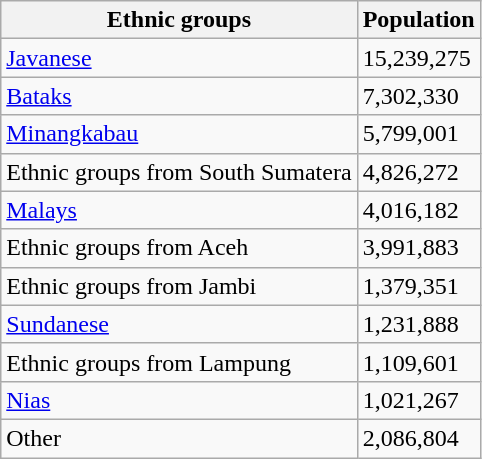<table class="wikitable">
<tr>
<th>Ethnic groups</th>
<th>Population</th>
</tr>
<tr>
<td><a href='#'>Javanese</a></td>
<td>15,239,275</td>
</tr>
<tr>
<td><a href='#'>Bataks</a></td>
<td>7,302,330</td>
</tr>
<tr>
<td><a href='#'>Minangkabau</a></td>
<td>5,799,001</td>
</tr>
<tr>
<td>Ethnic groups from South Sumatera</td>
<td>4,826,272</td>
</tr>
<tr>
<td><a href='#'>Malays</a></td>
<td>4,016,182</td>
</tr>
<tr>
<td>Ethnic groups from Aceh</td>
<td>3,991,883</td>
</tr>
<tr>
<td>Ethnic groups from Jambi</td>
<td>1,379,351</td>
</tr>
<tr>
<td><a href='#'>Sundanese</a></td>
<td>1,231,888</td>
</tr>
<tr>
<td>Ethnic groups from Lampung</td>
<td>1,109,601</td>
</tr>
<tr>
<td><a href='#'>Nias</a></td>
<td>1,021,267</td>
</tr>
<tr>
<td>Other</td>
<td>2,086,804</td>
</tr>
</table>
